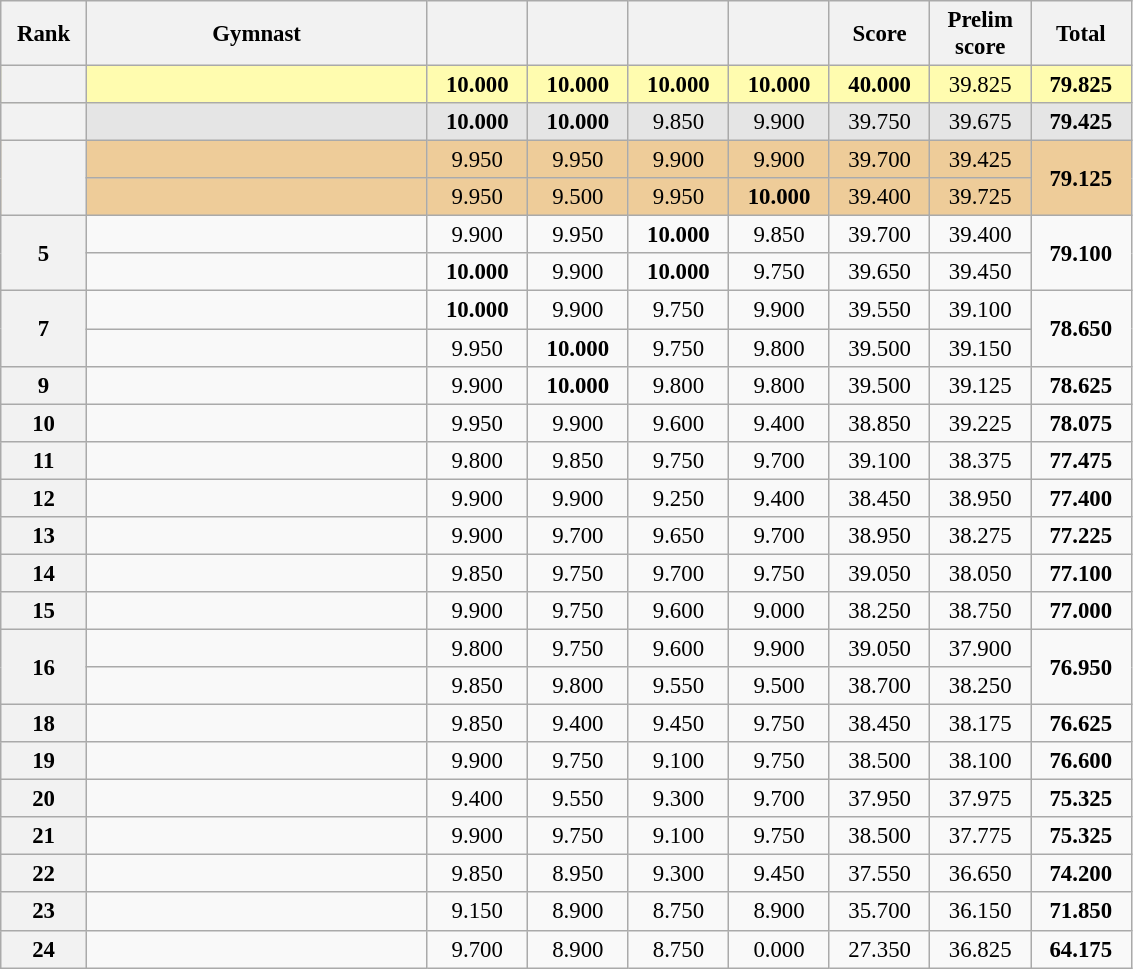<table class="wikitable sortable" style="text-align:center; font-size:95%">
<tr>
<th scope="col" style="width:50px;">Rank</th>
<th scope="col" style="width:220px;">Gymnast</th>
<th scope="col" style="width:60px;"></th>
<th scope="col" style="width:60px;"></th>
<th scope="col" style="width:60px;"></th>
<th scope="col" style="width:60px;"></th>
<th scope="col" style="width:60px;">Score</th>
<th scope="col" style="width:60px;">Prelim score</th>
<th scope="col" style="width:60px;">Total</th>
</tr>
<tr style="background:#fffcaf;">
<th scope=row style="text-align:center"></th>
<td align=left></td>
<td><strong>10.000</strong></td>
<td><strong>10.000</strong></td>
<td><strong>10.000</strong></td>
<td><strong>10.000</strong></td>
<td><strong>40.000</strong></td>
<td>39.825</td>
<td><strong>79.825</strong></td>
</tr>
<tr style="background:#e5e5e5;">
<th scope=row style="text-align:center"></th>
<td align=left></td>
<td><strong>10.000</strong></td>
<td><strong>10.000</strong></td>
<td>9.850</td>
<td>9.900</td>
<td>39.750</td>
<td>39.675</td>
<td><strong>79.425</strong></td>
</tr>
<tr style="background:#ec9;">
<th rowspan="2" scope="row" style="text-align:center"></th>
<td align=left></td>
<td>9.950</td>
<td>9.950</td>
<td>9.900</td>
<td>9.900</td>
<td>39.700</td>
<td>39.425</td>
<td rowspan="2"><strong>79.125</strong></td>
</tr>
<tr style="background:#ec9;">
<td align=left></td>
<td>9.950</td>
<td>9.500</td>
<td>9.950</td>
<td><strong>10.000</strong></td>
<td>39.400</td>
<td>39.725</td>
</tr>
<tr>
<th rowspan="2">5</th>
<td align=left></td>
<td>9.900</td>
<td>9.950</td>
<td><strong>10.000</strong></td>
<td>9.850</td>
<td>39.700</td>
<td>39.400</td>
<td rowspan="2"><strong>79.100</strong></td>
</tr>
<tr>
<td align=left></td>
<td><strong>10.000</strong></td>
<td>9.900</td>
<td><strong>10.000</strong></td>
<td>9.750</td>
<td>39.650</td>
<td>39.450</td>
</tr>
<tr>
<th rowspan="2">7</th>
<td align=left></td>
<td><strong>10.000</strong></td>
<td>9.900</td>
<td>9.750</td>
<td>9.900</td>
<td>39.550</td>
<td>39.100</td>
<td rowspan="2"><strong>78.650</strong></td>
</tr>
<tr>
<td align=left></td>
<td>9.950</td>
<td><strong>10.000</strong></td>
<td>9.750</td>
<td>9.800</td>
<td>39.500</td>
<td>39.150</td>
</tr>
<tr>
<th>9</th>
<td align=left></td>
<td>9.900</td>
<td><strong>10.000</strong></td>
<td>9.800</td>
<td>9.800</td>
<td>39.500</td>
<td>39.125</td>
<td><strong>78.625</strong></td>
</tr>
<tr>
<th>10</th>
<td align=left></td>
<td>9.950</td>
<td>9.900</td>
<td>9.600</td>
<td>9.400</td>
<td>38.850</td>
<td>39.225</td>
<td><strong>78.075</strong></td>
</tr>
<tr>
<th>11</th>
<td align=left></td>
<td>9.800</td>
<td>9.850</td>
<td>9.750</td>
<td>9.700</td>
<td>39.100</td>
<td>38.375</td>
<td><strong>77.475</strong></td>
</tr>
<tr>
<th>12</th>
<td align=left></td>
<td>9.900</td>
<td>9.900</td>
<td>9.250</td>
<td>9.400</td>
<td>38.450</td>
<td>38.950</td>
<td><strong>77.400</strong></td>
</tr>
<tr>
<th>13</th>
<td align=left></td>
<td>9.900</td>
<td>9.700</td>
<td>9.650</td>
<td>9.700</td>
<td>38.950</td>
<td>38.275</td>
<td><strong>77.225</strong></td>
</tr>
<tr>
<th>14</th>
<td align=left></td>
<td>9.850</td>
<td>9.750</td>
<td>9.700</td>
<td>9.750</td>
<td>39.050</td>
<td>38.050</td>
<td><strong>77.100</strong></td>
</tr>
<tr>
<th>15</th>
<td align=left></td>
<td>9.900</td>
<td>9.750</td>
<td>9.600</td>
<td>9.000</td>
<td>38.250</td>
<td>38.750</td>
<td><strong>77.000</strong></td>
</tr>
<tr>
<th rowspan="2">16</th>
<td align=left></td>
<td>9.800</td>
<td>9.750</td>
<td>9.600</td>
<td>9.900</td>
<td>39.050</td>
<td>37.900</td>
<td rowspan="2"><strong>76.950</strong></td>
</tr>
<tr>
<td align=left></td>
<td>9.850</td>
<td>9.800</td>
<td>9.550</td>
<td>9.500</td>
<td>38.700</td>
<td>38.250</td>
</tr>
<tr>
<th>18</th>
<td align=left></td>
<td>9.850</td>
<td>9.400</td>
<td>9.450</td>
<td>9.750</td>
<td>38.450</td>
<td>38.175</td>
<td><strong>76.625</strong></td>
</tr>
<tr>
<th>19</th>
<td align=left></td>
<td>9.900</td>
<td>9.750</td>
<td>9.100</td>
<td>9.750</td>
<td>38.500</td>
<td>38.100</td>
<td><strong>76.600</strong></td>
</tr>
<tr>
<th>20</th>
<td align=left></td>
<td>9.400</td>
<td>9.550</td>
<td>9.300</td>
<td>9.700</td>
<td>37.950</td>
<td>37.975</td>
<td><strong>75.325</strong></td>
</tr>
<tr>
<th>21</th>
<td align=left></td>
<td>9.900</td>
<td>9.750</td>
<td>9.100</td>
<td>9.750</td>
<td>38.500</td>
<td>37.775</td>
<td><strong>75.325</strong></td>
</tr>
<tr>
<th>22</th>
<td align=left></td>
<td>9.850</td>
<td>8.950</td>
<td>9.300</td>
<td>9.450</td>
<td>37.550</td>
<td>36.650</td>
<td><strong>74.200</strong></td>
</tr>
<tr>
<th>23</th>
<td align=left></td>
<td>9.150</td>
<td>8.900</td>
<td>8.750</td>
<td>8.900</td>
<td>35.700</td>
<td>36.150</td>
<td><strong>71.850</strong></td>
</tr>
<tr>
<th>24</th>
<td align=left></td>
<td>9.700</td>
<td>8.900</td>
<td>8.750</td>
<td>0.000</td>
<td>27.350</td>
<td>36.825</td>
<td><strong>64.175</strong></td>
</tr>
</table>
